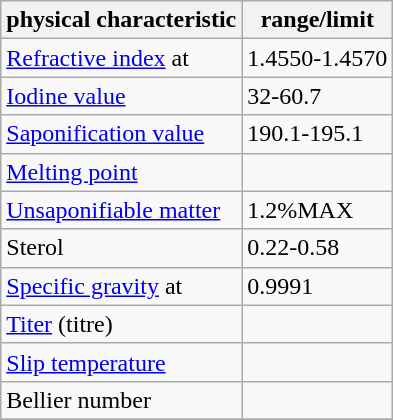<table class="wikitable">
<tr>
<th>physical characteristic</th>
<th>range/limit</th>
</tr>
<tr>
<td><a href='#'>Refractive index</a> at </td>
<td>1.4550-1.4570</td>
</tr>
<tr>
<td><a href='#'>Iodine value</a></td>
<td>32-60.7</td>
</tr>
<tr>
<td><a href='#'>Saponification value</a></td>
<td>190.1-195.1</td>
</tr>
<tr>
<td><a href='#'>Melting point</a></td>
<td></td>
</tr>
<tr>
<td><a href='#'>Unsaponifiable matter</a></td>
<td>1.2%MAX</td>
</tr>
<tr>
<td>Sterol</td>
<td>0.22-0.58</td>
</tr>
<tr>
<td><a href='#'>Specific gravity</a> at </td>
<td>0.9991</td>
</tr>
<tr>
<td><a href='#'>Titer</a> (titre)</td>
<td></td>
</tr>
<tr>
<td><a href='#'>Slip temperature</a></td>
<td></td>
</tr>
<tr>
<td>Bellier number</td>
<td></td>
</tr>
<tr>
</tr>
</table>
